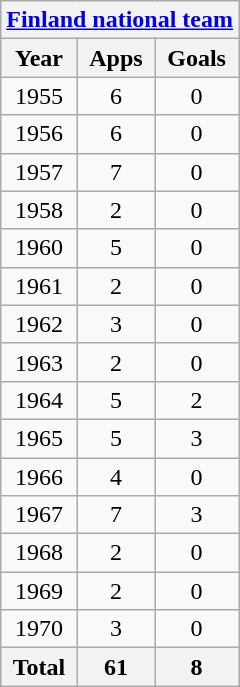<table class="wikitable" style="text-align:center">
<tr>
<th colspan=3><a href='#'>Finland national team</a></th>
</tr>
<tr>
<th>Year</th>
<th>Apps</th>
<th>Goals</th>
</tr>
<tr>
<td>1955</td>
<td>6</td>
<td>0</td>
</tr>
<tr>
<td>1956</td>
<td>6</td>
<td>0</td>
</tr>
<tr>
<td>1957</td>
<td>7</td>
<td>0</td>
</tr>
<tr>
<td>1958</td>
<td>2</td>
<td>0</td>
</tr>
<tr>
<td>1960</td>
<td>5</td>
<td>0</td>
</tr>
<tr>
<td>1961</td>
<td>2</td>
<td>0</td>
</tr>
<tr>
<td>1962</td>
<td>3</td>
<td>0</td>
</tr>
<tr>
<td>1963</td>
<td>2</td>
<td>0</td>
</tr>
<tr>
<td>1964</td>
<td>5</td>
<td>2</td>
</tr>
<tr>
<td>1965</td>
<td>5</td>
<td>3</td>
</tr>
<tr>
<td>1966</td>
<td>4</td>
<td>0</td>
</tr>
<tr>
<td>1967</td>
<td>7</td>
<td>3</td>
</tr>
<tr>
<td>1968</td>
<td>2</td>
<td>0</td>
</tr>
<tr>
<td>1969</td>
<td>2</td>
<td>0</td>
</tr>
<tr>
<td>1970</td>
<td>3</td>
<td>0</td>
</tr>
<tr>
<th>Total</th>
<th>61</th>
<th>8</th>
</tr>
</table>
